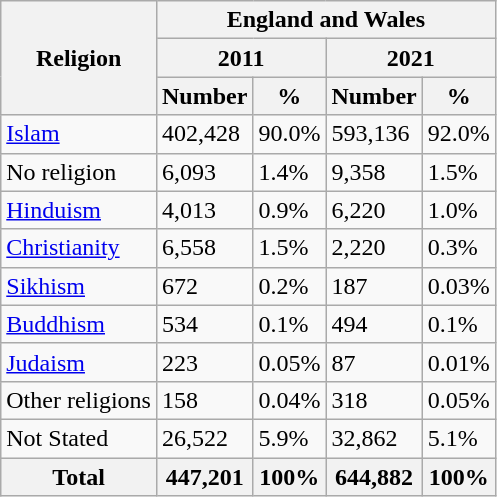<table class="wikitable">
<tr>
<th rowspan="3">Religion</th>
<th colspan="4">England and Wales</th>
</tr>
<tr>
<th colspan="2">2011</th>
<th colspan="2">2021</th>
</tr>
<tr>
<th>Number</th>
<th>%</th>
<th>Number</th>
<th>%</th>
</tr>
<tr>
<td> <a href='#'>Islam</a></td>
<td>402,428</td>
<td>90.0%</td>
<td>593,136</td>
<td>92.0%</td>
</tr>
<tr>
<td>No religion</td>
<td>6,093</td>
<td>1.4%</td>
<td>9,358</td>
<td>1.5%</td>
</tr>
<tr>
<td> <a href='#'>Hinduism</a></td>
<td>4,013</td>
<td>0.9%</td>
<td>6,220</td>
<td>1.0%</td>
</tr>
<tr>
<td> <a href='#'>Christianity</a></td>
<td>6,558</td>
<td>1.5%</td>
<td>2,220</td>
<td>0.3%</td>
</tr>
<tr>
<td> <a href='#'>Sikhism</a></td>
<td>672</td>
<td>0.2%</td>
<td>187</td>
<td>0.03%</td>
</tr>
<tr>
<td> <a href='#'>Buddhism</a></td>
<td>534</td>
<td>0.1%</td>
<td>494</td>
<td>0.1%</td>
</tr>
<tr>
<td> <a href='#'>Judaism</a></td>
<td>223</td>
<td>0.05%</td>
<td>87</td>
<td>0.01%</td>
</tr>
<tr>
<td>Other religions</td>
<td>158</td>
<td>0.04%</td>
<td>318</td>
<td>0.05%</td>
</tr>
<tr>
<td>Not Stated</td>
<td>26,522</td>
<td>5.9%</td>
<td>32,862</td>
<td>5.1%</td>
</tr>
<tr>
<th>Total</th>
<th>447,201</th>
<th>100%</th>
<th>644,882</th>
<th>100%</th>
</tr>
</table>
